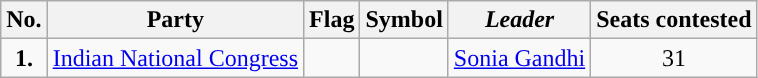<table class="wikitable">
<tr>
<th>No.</th>
<th>Party</th>
<th><strong>Flag</strong></th>
<th>Symbol</th>
<th><em>Leader</em></th>
<th>Seats contested</th>
</tr>
<tr>
<td ! style="text-align:center; background:"><strong>1.</strong></td>
<td style="text-align:center"><a href='#'>Indian National Congress</a></td>
<td></td>
<td></td>
<td style="text-align:center"><a href='#'>Sonia Gandhi</a></td>
<td style="text-align:center">31</td>
</tr>
</table>
